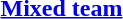<table>
<tr>
<th rowspan=2><a href='#'>Mixed team</a></th>
<td rowspan=2></td>
<td rowspan=2></td>
<td></td>
</tr>
<tr>
<td></td>
</tr>
</table>
